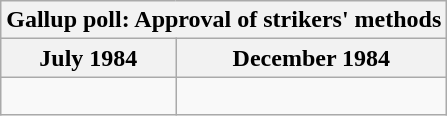<table class="wikitable mw-collapsible autocollapse" style="display:inline-table;margin:2px 0px">
<tr>
<th colspan=2>Gallup poll: Approval of strikers' methods</th>
</tr>
<tr>
<th>July 1984</th>
<th>December 1984</th>
</tr>
<tr>
<td><br></td>
<td><br></td>
</tr>
</table>
